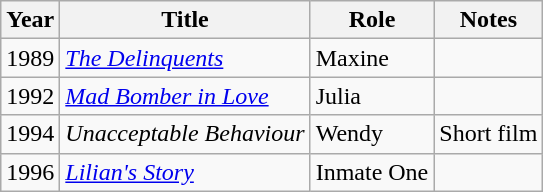<table class=wikitable>
<tr>
<th>Year</th>
<th>Title</th>
<th>Role</th>
<th>Notes</th>
</tr>
<tr>
<td>1989</td>
<td><em><a href='#'>The Delinquents</a></em></td>
<td>Maxine</td>
<td></td>
</tr>
<tr>
<td>1992</td>
<td><em><a href='#'>Mad Bomber in Love</a></em></td>
<td>Julia</td>
<td></td>
</tr>
<tr>
<td>1994</td>
<td><em>Unacceptable Behaviour</em></td>
<td>Wendy</td>
<td>Short film</td>
</tr>
<tr>
<td>1996</td>
<td><em><a href='#'>Lilian's Story</a></em></td>
<td>Inmate One</td>
<td></td>
</tr>
</table>
